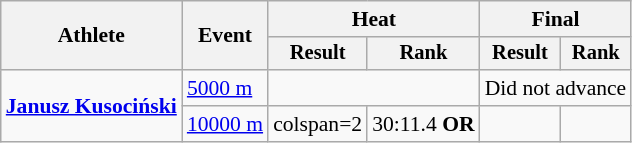<table class="wikitable" style="font-size:90%">
<tr>
<th rowspan="2">Athlete</th>
<th rowspan="2">Event</th>
<th colspan="2">Heat</th>
<th colspan="2">Final</th>
</tr>
<tr style="font-size:95%">
<th>Result</th>
<th>Rank</th>
<th>Result</th>
<th>Rank</th>
</tr>
<tr align=center>
<td align=left rowspan=3><strong><a href='#'>Janusz Kusociński</a></strong></td>
<td align=left><a href='#'>5000 m</a></td>
<td colspan=2></td>
<td colspan=2>Did not advance</td>
</tr>
<tr align=center>
<td align=left><a href='#'>10000 m</a></td>
<td>colspan=2 </td>
<td>30:11.4 <strong>OR</strong></td>
<td></td>
</tr>
</table>
